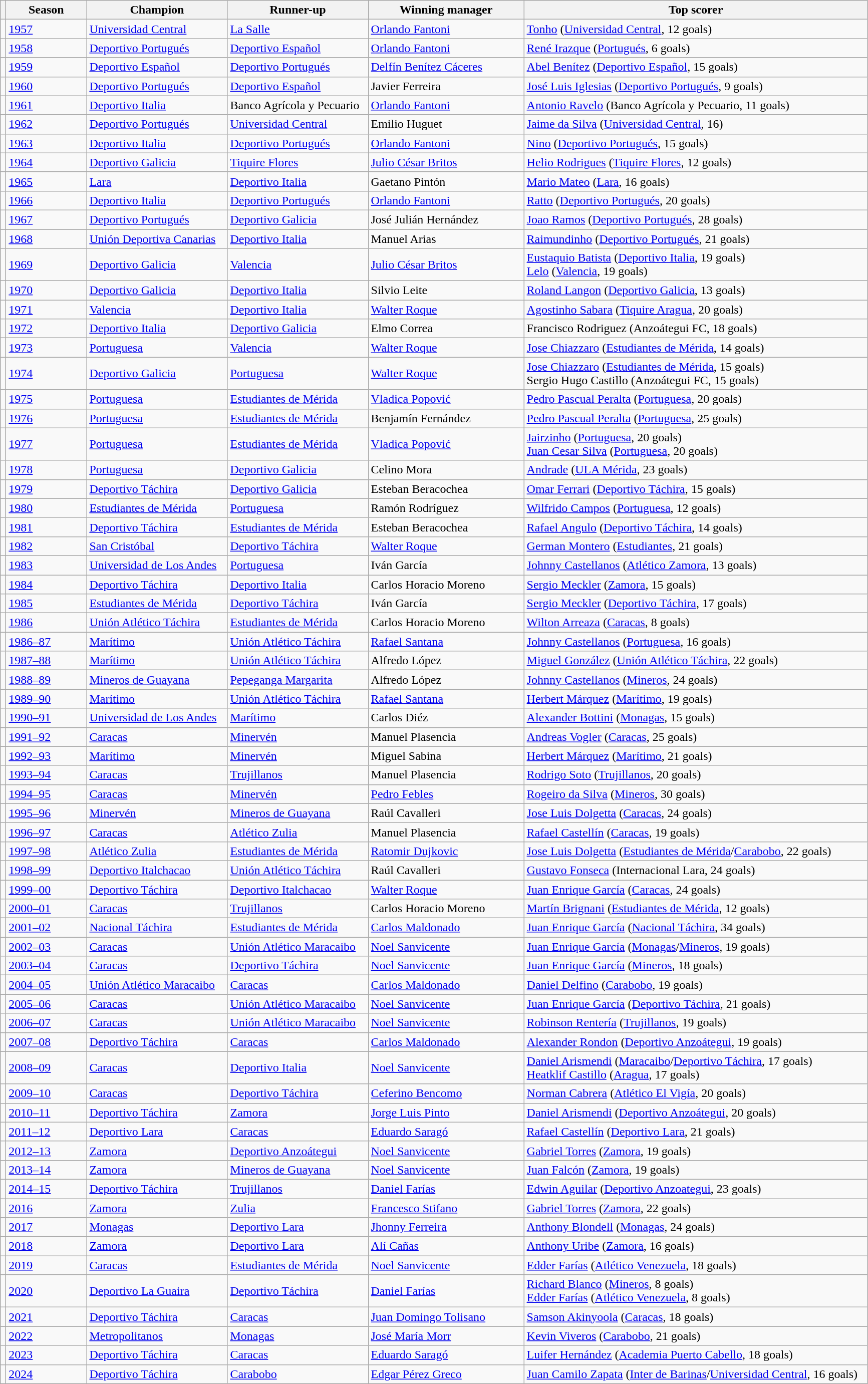<table class="wikitable sortable">
<tr>
<th width=></th>
<th width=100px>Season</th>
<th width=180px>Champion</th>
<th width=180px>Runner-up</th>
<th width=200px>Winning manager</th>
<th width=450px>Top scorer</th>
</tr>
<tr>
<td></td>
<td><a href='#'>1957</a></td>
<td><a href='#'>Universidad Central</a> </td>
<td><a href='#'>La Salle</a></td>
<td> <a href='#'>Orlando Fantoni</a></td>
<td> <a href='#'>Tonho</a> (<a href='#'>Universidad Central</a>, 12 goals)</td>
</tr>
<tr>
<td></td>
<td><a href='#'>1958</a></td>
<td><a href='#'>Deportivo Portugués</a> </td>
<td><a href='#'>Deportivo Español</a></td>
<td> <a href='#'>Orlando Fantoni</a></td>
<td> <a href='#'>René Irazque</a> (<a href='#'>Portugués</a>, 6 goals)</td>
</tr>
<tr>
<td></td>
<td><a href='#'>1959</a></td>
<td><a href='#'>Deportivo Español</a> </td>
<td><a href='#'>Deportivo Portugués</a></td>
<td> <a href='#'>Delfín Benítez Cáceres</a></td>
<td> <a href='#'>Abel Benítez</a> (<a href='#'>Deportivo Español</a>, 15 goals)</td>
</tr>
<tr>
<td></td>
<td><a href='#'>1960</a></td>
<td><a href='#'>Deportivo Portugués</a> </td>
<td><a href='#'>Deportivo Español</a></td>
<td> Javier Ferreira</td>
<td> <a href='#'>José Luis Iglesias</a> (<a href='#'>Deportivo Portugués</a>, 9 goals)</td>
</tr>
<tr>
<td></td>
<td><a href='#'>1961</a></td>
<td><a href='#'>Deportivo Italia</a> </td>
<td>Banco Agrícola y Pecuario</td>
<td> <a href='#'>Orlando Fantoni</a></td>
<td> <a href='#'>Antonio Ravelo</a> (Banco Agrícola y Pecuario, 11 goals)</td>
</tr>
<tr>
<td></td>
<td><a href='#'>1962</a></td>
<td><a href='#'>Deportivo Portugués</a> </td>
<td><a href='#'>Universidad Central</a></td>
<td> Emilio Huguet</td>
<td> <a href='#'>Jaime da Silva</a> (<a href='#'>Universidad Central</a>, 16)</td>
</tr>
<tr>
<td></td>
<td><a href='#'>1963</a></td>
<td><a href='#'>Deportivo Italia</a> </td>
<td><a href='#'>Deportivo Portugués</a></td>
<td> <a href='#'>Orlando Fantoni</a></td>
<td> <a href='#'>Nino</a> (<a href='#'>Deportivo Portugués</a>, 15 goals)</td>
</tr>
<tr>
<td></td>
<td><a href='#'>1964</a></td>
<td><a href='#'>Deportivo Galicia</a> </td>
<td><a href='#'>Tiquire Flores</a></td>
<td> <a href='#'>Julio César Britos</a></td>
<td> <a href='#'>Helio Rodrigues</a> (<a href='#'>Tiquire Flores</a>, 12 goals)</td>
</tr>
<tr>
<td></td>
<td><a href='#'>1965</a></td>
<td><a href='#'>Lara</a> </td>
<td><a href='#'>Deportivo Italia</a></td>
<td> Gaetano Pintón</td>
<td> <a href='#'>Mario Mateo</a> (<a href='#'>Lara</a>, 16 goals)</td>
</tr>
<tr>
<td></td>
<td><a href='#'>1966</a></td>
<td><a href='#'>Deportivo Italia</a> </td>
<td><a href='#'>Deportivo Portugués</a></td>
<td> <a href='#'>Orlando Fantoni</a></td>
<td> <a href='#'>Ratto</a> (<a href='#'>Deportivo Portugués</a>, 20 goals)</td>
</tr>
<tr>
<td></td>
<td><a href='#'>1967</a></td>
<td><a href='#'>Deportivo Portugués</a> </td>
<td><a href='#'>Deportivo Galicia</a></td>
<td> José Julián Hernández</td>
<td> <a href='#'>Joao Ramos</a> (<a href='#'>Deportivo Portugués</a>, 28 goals)</td>
</tr>
<tr>
<td></td>
<td><a href='#'>1968</a></td>
<td><a href='#'>Unión Deportiva Canarias</a> </td>
<td><a href='#'>Deportivo Italia</a></td>
<td> Manuel Arias</td>
<td> <a href='#'>Raimundinho</a> (<a href='#'>Deportivo Portugués</a>, 21 goals)</td>
</tr>
<tr>
<td></td>
<td><a href='#'>1969</a></td>
<td><a href='#'>Deportivo Galicia</a> </td>
<td><a href='#'>Valencia</a></td>
<td> <a href='#'>Julio César Britos</a></td>
<td> <a href='#'>Eustaquio Batista</a> (<a href='#'>Deportivo Italia</a>, 19 goals)<br> <a href='#'>Lelo</a> (<a href='#'>Valencia</a>, 19 goals)</td>
</tr>
<tr>
<td></td>
<td><a href='#'>1970</a></td>
<td><a href='#'>Deportivo Galicia</a> </td>
<td><a href='#'>Deportivo Italia</a></td>
<td> Silvio Leite</td>
<td> <a href='#'>Roland Langon</a> (<a href='#'>Deportivo Galicia</a>, 13 goals)</td>
</tr>
<tr>
<td></td>
<td><a href='#'>1971</a></td>
<td><a href='#'>Valencia</a> </td>
<td><a href='#'>Deportivo Italia</a></td>
<td> <a href='#'>Walter Roque</a></td>
<td> <a href='#'>Agostinho Sabara</a> (<a href='#'>Tiquire Aragua</a>, 20 goals)</td>
</tr>
<tr>
<td></td>
<td><a href='#'>1972</a></td>
<td><a href='#'>Deportivo Italia</a> </td>
<td><a href='#'>Deportivo Galicia</a></td>
<td> Elmo Correa</td>
<td> Francisco Rodriguez (Anzoátegui FC, 18 goals)</td>
</tr>
<tr>
<td></td>
<td><a href='#'>1973</a></td>
<td><a href='#'>Portuguesa</a> </td>
<td><a href='#'>Valencia</a></td>
<td> <a href='#'>Walter Roque</a></td>
<td> <a href='#'>Jose Chiazzaro</a> (<a href='#'>Estudiantes de Mérida</a>, 14 goals)</td>
</tr>
<tr>
<td></td>
<td><a href='#'>1974</a></td>
<td><a href='#'>Deportivo Galicia</a> </td>
<td><a href='#'>Portuguesa</a></td>
<td> <a href='#'>Walter Roque</a></td>
<td> <a href='#'>Jose Chiazzaro</a> (<a href='#'>Estudiantes de Mérida</a>, 15 goals)<br> Sergio Hugo Castillo (Anzoátegui FC, 15 goals)</td>
</tr>
<tr>
<td></td>
<td><a href='#'>1975</a></td>
<td><a href='#'>Portuguesa</a> </td>
<td><a href='#'>Estudiantes de Mérida</a></td>
<td> <a href='#'>Vladica Popović</a></td>
<td> <a href='#'>Pedro Pascual Peralta</a> (<a href='#'>Portuguesa</a>, 20 goals)</td>
</tr>
<tr>
<td></td>
<td><a href='#'>1976</a></td>
<td><a href='#'>Portuguesa</a> </td>
<td><a href='#'>Estudiantes de Mérida</a></td>
<td> Benjamín Fernández</td>
<td> <a href='#'>Pedro Pascual Peralta</a> (<a href='#'>Portuguesa</a>, 25 goals)</td>
</tr>
<tr>
<td></td>
<td><a href='#'>1977</a></td>
<td><a href='#'>Portuguesa</a> </td>
<td><a href='#'>Estudiantes de Mérida</a></td>
<td> <a href='#'>Vladica Popović</a></td>
<td> <a href='#'>Jairzinho</a> (<a href='#'>Portuguesa</a>, 20 goals)<br> <a href='#'>Juan Cesar Silva</a> (<a href='#'>Portuguesa</a>, 20 goals)</td>
</tr>
<tr>
<td></td>
<td><a href='#'>1978</a></td>
<td><a href='#'>Portuguesa</a> </td>
<td><a href='#'>Deportivo Galicia</a></td>
<td> Celino Mora</td>
<td> <a href='#'>Andrade</a> (<a href='#'>ULA Mérida</a>, 23 goals)</td>
</tr>
<tr>
<td></td>
<td><a href='#'>1979</a></td>
<td><a href='#'>Deportivo Táchira</a> </td>
<td><a href='#'>Deportivo Galicia</a></td>
<td> Esteban Beracochea</td>
<td> <a href='#'>Omar Ferrari</a> (<a href='#'>Deportivo Táchira</a>, 15 goals)</td>
</tr>
<tr>
<td></td>
<td><a href='#'>1980</a></td>
<td><a href='#'>Estudiantes de Mérida</a> </td>
<td><a href='#'>Portuguesa</a></td>
<td> Ramón Rodríguez</td>
<td> <a href='#'>Wilfrido Campos</a> (<a href='#'>Portuguesa</a>, 12 goals)</td>
</tr>
<tr>
<td></td>
<td><a href='#'>1981</a></td>
<td><a href='#'>Deportivo Táchira</a> </td>
<td><a href='#'>Estudiantes de Mérida</a></td>
<td> Esteban Beracochea</td>
<td> <a href='#'>Rafael Angulo</a> (<a href='#'>Deportivo Táchira</a>, 14 goals)</td>
</tr>
<tr>
<td></td>
<td><a href='#'>1982</a></td>
<td><a href='#'>San Cristóbal</a> </td>
<td><a href='#'>Deportivo Táchira</a></td>
<td> <a href='#'>Walter Roque</a></td>
<td> <a href='#'>German Montero</a> (<a href='#'>Estudiantes</a>, 21 goals)</td>
</tr>
<tr>
<td></td>
<td><a href='#'>1983</a></td>
<td><a href='#'>Universidad de Los Andes</a> </td>
<td><a href='#'>Portuguesa</a></td>
<td> Iván García</td>
<td> <a href='#'>Johnny Castellanos</a> (<a href='#'>Atlético Zamora</a>, 13 goals)</td>
</tr>
<tr>
<td></td>
<td><a href='#'>1984</a></td>
<td><a href='#'>Deportivo Táchira</a> </td>
<td><a href='#'>Deportivo Italia</a></td>
<td> Carlos Horacio Moreno</td>
<td> <a href='#'>Sergio Meckler</a> (<a href='#'>Zamora</a>, 15 goals)</td>
</tr>
<tr>
<td></td>
<td><a href='#'>1985</a></td>
<td><a href='#'>Estudiantes de Mérida</a> </td>
<td><a href='#'>Deportivo Táchira</a></td>
<td> Iván García</td>
<td> <a href='#'>Sergio Meckler</a> (<a href='#'>Deportivo Táchira</a>, 17 goals)</td>
</tr>
<tr>
<td></td>
<td><a href='#'>1986</a></td>
<td><a href='#'>Unión Atlético Táchira</a> </td>
<td><a href='#'>Estudiantes de Mérida</a></td>
<td> Carlos Horacio Moreno</td>
<td> <a href='#'>Wilton Arreaza</a> (<a href='#'>Caracas</a>, 8 goals)</td>
</tr>
<tr>
<td></td>
<td><a href='#'>1986–87</a></td>
<td><a href='#'>Marítimo</a> </td>
<td><a href='#'>Unión Atlético Táchira</a></td>
<td> <a href='#'>Rafael Santana</a></td>
<td> <a href='#'>Johnny Castellanos</a> (<a href='#'>Portuguesa</a>, 16 goals)</td>
</tr>
<tr>
<td></td>
<td><a href='#'>1987–88</a></td>
<td><a href='#'>Marítimo</a> </td>
<td><a href='#'>Unión Atlético Táchira</a></td>
<td> Alfredo López</td>
<td> <a href='#'>Miguel González</a> (<a href='#'>Unión Atlético Táchira</a>, 22 goals)</td>
</tr>
<tr>
<td></td>
<td><a href='#'>1988–89</a></td>
<td><a href='#'>Mineros de Guayana</a> </td>
<td><a href='#'>Pepeganga Margarita</a></td>
<td> Alfredo López</td>
<td> <a href='#'>Johnny Castellanos</a> (<a href='#'>Mineros</a>, 24 goals)</td>
</tr>
<tr>
<td></td>
<td><a href='#'>1989–90</a></td>
<td><a href='#'>Marítimo</a> </td>
<td><a href='#'>Unión Atlético Táchira</a></td>
<td> <a href='#'>Rafael Santana</a></td>
<td> <a href='#'>Herbert Márquez</a> (<a href='#'>Marítimo</a>, 19 goals)</td>
</tr>
<tr>
<td></td>
<td><a href='#'>1990–91</a></td>
<td><a href='#'>Universidad de Los Andes</a> </td>
<td><a href='#'>Marítimo</a></td>
<td> Carlos Diéz</td>
<td> <a href='#'>Alexander Bottini</a> (<a href='#'>Monagas</a>, 15 goals)</td>
</tr>
<tr>
<td></td>
<td><a href='#'>1991–92</a></td>
<td><a href='#'>Caracas</a> </td>
<td><a href='#'>Minervén</a></td>
<td> Manuel Plasencia</td>
<td> <a href='#'>Andreas Vogler</a> (<a href='#'>Caracas</a>, 25 goals)</td>
</tr>
<tr>
<td></td>
<td><a href='#'>1992–93</a></td>
<td><a href='#'>Marítimo</a> </td>
<td><a href='#'>Minervén</a></td>
<td> Miguel Sabina</td>
<td> <a href='#'>Herbert Márquez</a> (<a href='#'>Marítimo</a>, 21 goals)</td>
</tr>
<tr>
<td></td>
<td><a href='#'>1993–94</a></td>
<td><a href='#'>Caracas</a> </td>
<td><a href='#'>Trujillanos</a></td>
<td> Manuel Plasencia</td>
<td> <a href='#'>Rodrigo Soto</a> (<a href='#'>Trujillanos</a>, 20 goals)</td>
</tr>
<tr>
<td></td>
<td><a href='#'>1994–95</a></td>
<td><a href='#'>Caracas</a> </td>
<td><a href='#'>Minervén</a></td>
<td> <a href='#'>Pedro Febles</a></td>
<td> <a href='#'>Rogeiro da Silva</a> (<a href='#'>Mineros</a>, 30 goals)</td>
</tr>
<tr>
<td></td>
<td><a href='#'>1995–96</a></td>
<td><a href='#'>Minervén</a> </td>
<td><a href='#'>Mineros de Guayana</a></td>
<td> Raúl Cavalleri</td>
<td> <a href='#'>Jose Luis Dolgetta</a> (<a href='#'>Caracas</a>, 24 goals)</td>
</tr>
<tr>
<td></td>
<td><a href='#'>1996–97</a></td>
<td><a href='#'>Caracas</a> </td>
<td><a href='#'>Atlético Zulia</a></td>
<td> Manuel Plasencia</td>
<td> <a href='#'>Rafael Castellín</a> (<a href='#'>Caracas</a>, 19 goals)</td>
</tr>
<tr>
<td></td>
<td><a href='#'>1997–98</a></td>
<td><a href='#'>Atlético Zulia</a> </td>
<td><a href='#'>Estudiantes de Mérida</a></td>
<td> <a href='#'>Ratomir Dujkovic</a></td>
<td> <a href='#'>Jose Luis Dolgetta</a> (<a href='#'>Estudiantes de Mérida</a>/<a href='#'>Carabobo</a>, 22 goals)</td>
</tr>
<tr>
<td></td>
<td><a href='#'>1998–99</a></td>
<td><a href='#'>Deportivo Italchacao</a> </td>
<td><a href='#'>Unión Atlético Táchira</a></td>
<td> Raúl Cavalleri</td>
<td> <a href='#'>Gustavo Fonseca</a> (Internacional Lara, 24 goals)</td>
</tr>
<tr>
<td></td>
<td><a href='#'>1999–00</a></td>
<td><a href='#'>Deportivo Táchira</a> </td>
<td><a href='#'>Deportivo Italchacao</a></td>
<td> <a href='#'>Walter Roque</a></td>
<td> <a href='#'>Juan Enrique García</a> (<a href='#'>Caracas</a>, 24 goals)</td>
</tr>
<tr>
<td></td>
<td><a href='#'>2000–01</a></td>
<td><a href='#'>Caracas</a> </td>
<td><a href='#'>Trujillanos</a></td>
<td> Carlos Horacio Moreno</td>
<td> <a href='#'>Martín Brignani</a> (<a href='#'>Estudiantes de Mérida</a>, 12 goals)</td>
</tr>
<tr>
<td></td>
<td><a href='#'>2001–02</a></td>
<td><a href='#'>Nacional Táchira</a></td>
<td><a href='#'>Estudiantes de Mérida</a></td>
<td> <a href='#'>Carlos Maldonado</a></td>
<td> <a href='#'>Juan Enrique García</a> (<a href='#'>Nacional Táchira</a>, 34 goals)</td>
</tr>
<tr>
<td></td>
<td><a href='#'>2002–03</a></td>
<td><a href='#'>Caracas</a> </td>
<td><a href='#'>Unión Atlético Maracaibo</a></td>
<td> <a href='#'>Noel Sanvicente</a></td>
<td> <a href='#'>Juan Enrique García</a> (<a href='#'>Monagas</a>/<a href='#'>Mineros</a>, 19 goals)</td>
</tr>
<tr>
<td></td>
<td><a href='#'>2003–04</a></td>
<td><a href='#'>Caracas</a> </td>
<td><a href='#'>Deportivo Táchira</a></td>
<td> <a href='#'>Noel Sanvicente</a></td>
<td> <a href='#'>Juan Enrique García</a> (<a href='#'>Mineros</a>, 18 goals)</td>
</tr>
<tr>
<td></td>
<td><a href='#'>2004–05</a></td>
<td><a href='#'>Unión Atlético Maracaibo</a> </td>
<td><a href='#'>Caracas</a></td>
<td> <a href='#'>Carlos Maldonado</a></td>
<td> <a href='#'>Daniel Delfino</a> (<a href='#'>Carabobo</a>, 19 goals)</td>
</tr>
<tr>
<td></td>
<td><a href='#'>2005–06</a></td>
<td><a href='#'>Caracas</a> </td>
<td><a href='#'>Unión Atlético Maracaibo</a></td>
<td> <a href='#'>Noel Sanvicente</a></td>
<td> <a href='#'>Juan Enrique García</a> (<a href='#'>Deportivo Táchira</a>, 21 goals)</td>
</tr>
<tr>
<td></td>
<td><a href='#'>2006–07</a></td>
<td><a href='#'>Caracas</a> </td>
<td><a href='#'>Unión Atlético Maracaibo</a></td>
<td> <a href='#'>Noel Sanvicente</a></td>
<td> <a href='#'>Robinson Rentería</a> (<a href='#'>Trujillanos</a>, 19 goals)</td>
</tr>
<tr>
<td></td>
<td><a href='#'>2007–08</a></td>
<td><a href='#'>Deportivo Táchira</a> </td>
<td><a href='#'>Caracas</a></td>
<td> <a href='#'>Carlos Maldonado</a></td>
<td> <a href='#'>Alexander Rondon</a> (<a href='#'>Deportivo Anzoátegui</a>, 19 goals)</td>
</tr>
<tr>
<td></td>
<td><a href='#'>2008–09</a></td>
<td><a href='#'>Caracas</a> </td>
<td><a href='#'>Deportivo Italia</a></td>
<td> <a href='#'>Noel Sanvicente</a></td>
<td> <a href='#'>Daniel Arismendi</a> (<a href='#'>Maracaibo</a>/<a href='#'>Deportivo Táchira</a>, 17 goals) <br>  <a href='#'>Heatklif Castillo</a> (<a href='#'>Aragua</a>, 17 goals)</td>
</tr>
<tr>
<td></td>
<td><a href='#'>2009–10</a></td>
<td><a href='#'>Caracas</a> </td>
<td><a href='#'>Deportivo Táchira</a></td>
<td> <a href='#'>Ceferino Bencomo</a></td>
<td> <a href='#'>Norman Cabrera</a> (<a href='#'>Atlético El Vigía</a>, 20 goals)</td>
</tr>
<tr>
<td></td>
<td><a href='#'>2010–11</a></td>
<td><a href='#'>Deportivo Táchira</a> </td>
<td><a href='#'>Zamora</a></td>
<td> <a href='#'>Jorge Luis Pinto</a></td>
<td> <a href='#'>Daniel Arismendi</a> (<a href='#'>Deportivo Anzoátegui</a>, 20 goals)</td>
</tr>
<tr>
<td></td>
<td><a href='#'>2011–12</a></td>
<td><a href='#'>Deportivo Lara</a> </td>
<td><a href='#'>Caracas</a></td>
<td> <a href='#'>Eduardo Saragó</a></td>
<td> <a href='#'>Rafael Castellín</a> (<a href='#'>Deportivo Lara</a>, 21 goals)</td>
</tr>
<tr>
<td></td>
<td><a href='#'>2012–13</a></td>
<td><a href='#'>Zamora</a> </td>
<td><a href='#'>Deportivo Anzoátegui</a></td>
<td> <a href='#'>Noel Sanvicente</a></td>
<td> <a href='#'>Gabriel Torres</a> (<a href='#'>Zamora</a>, 19 goals)</td>
</tr>
<tr>
<td></td>
<td><a href='#'>2013–14</a></td>
<td><a href='#'>Zamora</a> </td>
<td><a href='#'>Mineros de Guayana</a></td>
<td> <a href='#'>Noel Sanvicente</a></td>
<td> <a href='#'>Juan Falcón</a> (<a href='#'>Zamora</a>, 19 goals)</td>
</tr>
<tr>
<td></td>
<td><a href='#'>2014–15</a></td>
<td><a href='#'>Deportivo Táchira</a> </td>
<td><a href='#'>Trujillanos</a></td>
<td> <a href='#'>Daniel Farías</a></td>
<td> <a href='#'>Edwin Aguilar</a> (<a href='#'>Deportivo Anzoategui</a>, 23 goals)</td>
</tr>
<tr>
<td></td>
<td><a href='#'>2016</a></td>
<td><a href='#'>Zamora</a> </td>
<td><a href='#'>Zulia</a></td>
<td> <a href='#'>Francesco Stifano</a></td>
<td> <a href='#'>Gabriel Torres</a> (<a href='#'>Zamora</a>, 22 goals)</td>
</tr>
<tr>
<td></td>
<td><a href='#'>2017</a></td>
<td><a href='#'>Monagas</a> </td>
<td><a href='#'>Deportivo Lara</a></td>
<td> <a href='#'>Jhonny Ferreira</a></td>
<td> <a href='#'>Anthony Blondell</a> (<a href='#'>Monagas</a>, 24 goals)</td>
</tr>
<tr>
<td></td>
<td><a href='#'>2018</a></td>
<td><a href='#'>Zamora</a> </td>
<td><a href='#'>Deportivo Lara</a></td>
<td> <a href='#'>Alí Cañas</a></td>
<td> <a href='#'>Anthony Uribe</a> (<a href='#'>Zamora</a>, 16 goals)</td>
</tr>
<tr>
<td></td>
<td><a href='#'>2019</a></td>
<td><a href='#'>Caracas</a> </td>
<td><a href='#'>Estudiantes de Mérida</a></td>
<td> <a href='#'>Noel Sanvicente</a></td>
<td> <a href='#'>Edder Farías</a> (<a href='#'>Atlético Venezuela</a>, 18 goals)</td>
</tr>
<tr>
<td></td>
<td><a href='#'>2020</a></td>
<td><a href='#'>Deportivo La Guaira</a> </td>
<td><a href='#'>Deportivo Táchira</a></td>
<td> <a href='#'>Daniel Farías</a></td>
<td> <a href='#'>Richard Blanco</a> (<a href='#'>Mineros</a>, 8 goals)<br> <a href='#'>Edder Farías</a> (<a href='#'>Atlético Venezuela</a>, 8 goals)</td>
</tr>
<tr>
<td></td>
<td><a href='#'>2021</a></td>
<td><a href='#'>Deportivo Táchira</a> </td>
<td><a href='#'>Caracas</a></td>
<td> <a href='#'>Juan Domingo Tolisano</a></td>
<td> <a href='#'>Samson Akinyoola</a> (<a href='#'>Caracas</a>, 18 goals)</td>
</tr>
<tr>
<td></td>
<td><a href='#'>2022</a></td>
<td><a href='#'>Metropolitanos</a> </td>
<td><a href='#'>Monagas</a></td>
<td> <a href='#'>José María Morr</a></td>
<td> <a href='#'>Kevin Viveros</a> (<a href='#'>Carabobo</a>, 21 goals)</td>
</tr>
<tr>
<td></td>
<td><a href='#'>2023</a></td>
<td><a href='#'>Deportivo Táchira</a> </td>
<td><a href='#'>Caracas</a></td>
<td> <a href='#'>Eduardo Saragó</a></td>
<td> <a href='#'>Luifer Hernández</a> (<a href='#'>Academia Puerto Cabello</a>, 18 goals)</td>
</tr>
<tr>
<td></td>
<td><a href='#'>2024</a></td>
<td><a href='#'>Deportivo Táchira</a> </td>
<td><a href='#'>Carabobo</a></td>
<td> <a href='#'>Edgar Pérez Greco</a></td>
<td> <a href='#'>Juan Camilo Zapata</a> (<a href='#'>Inter de Barinas</a>/<a href='#'>Universidad Central</a>, 16 goals)</td>
</tr>
</table>
